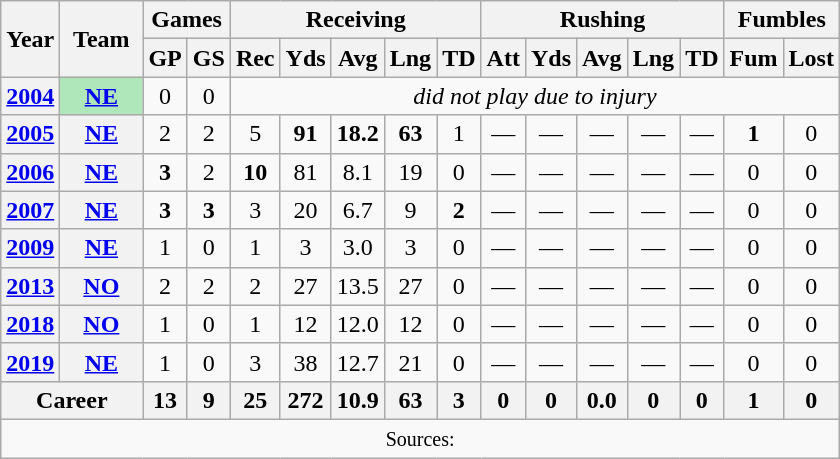<table class="wikitable" style="text-align:center;">
<tr>
<th rowspan="2">Year</th>
<th rowspan="2">Team</th>
<th colspan="2">Games</th>
<th colspan="5">Receiving</th>
<th colspan="5">Rushing</th>
<th colspan="2">Fumbles</th>
</tr>
<tr>
<th>GP</th>
<th>GS</th>
<th>Rec</th>
<th>Yds</th>
<th>Avg</th>
<th>Lng</th>
<th>TD</th>
<th>Att</th>
<th>Yds</th>
<th>Avg</th>
<th>Lng</th>
<th>TD</th>
<th>Fum</th>
<th>Lost</th>
</tr>
<tr>
<th><a href='#'>2004</a></th>
<th style="background:#afe6ba; width:3em;"><a href='#'>NE</a></th>
<td>0</td>
<td>0</td>
<td colspan="12"><em>did not play due to injury</em></td>
</tr>
<tr>
<th><a href='#'>2005</a></th>
<th><a href='#'>NE</a></th>
<td>2</td>
<td>2</td>
<td>5</td>
<td><strong>91</strong></td>
<td><strong>18.2</strong></td>
<td><strong>63</strong></td>
<td>1</td>
<td>—</td>
<td>—</td>
<td>—</td>
<td>—</td>
<td>—</td>
<td><strong>1</strong></td>
<td>0</td>
</tr>
<tr>
<th><a href='#'>2006</a></th>
<th><a href='#'>NE</a></th>
<td><strong>3</strong></td>
<td>2</td>
<td><strong>10</strong></td>
<td>81</td>
<td>8.1</td>
<td>19</td>
<td>0</td>
<td>—</td>
<td>—</td>
<td>—</td>
<td>—</td>
<td>—</td>
<td>0</td>
<td>0</td>
</tr>
<tr>
<th><a href='#'>2007</a></th>
<th><a href='#'>NE</a></th>
<td><strong>3</strong></td>
<td><strong>3</strong></td>
<td>3</td>
<td>20</td>
<td>6.7</td>
<td>9</td>
<td><strong>2</strong></td>
<td>—</td>
<td>—</td>
<td>—</td>
<td>—</td>
<td>—</td>
<td>0</td>
<td>0</td>
</tr>
<tr>
<th><a href='#'>2009</a></th>
<th><a href='#'>NE</a></th>
<td>1</td>
<td>0</td>
<td>1</td>
<td>3</td>
<td>3.0</td>
<td>3</td>
<td>0</td>
<td>—</td>
<td>—</td>
<td>—</td>
<td>—</td>
<td>—</td>
<td>0</td>
<td>0</td>
</tr>
<tr>
<th><a href='#'>2013</a></th>
<th><a href='#'>NO</a></th>
<td>2</td>
<td>2</td>
<td>2</td>
<td>27</td>
<td>13.5</td>
<td>27</td>
<td>0</td>
<td>—</td>
<td>—</td>
<td>—</td>
<td>—</td>
<td>—</td>
<td>0</td>
<td>0</td>
</tr>
<tr>
<th><a href='#'>2018</a></th>
<th><a href='#'>NO</a></th>
<td>1</td>
<td>0</td>
<td>1</td>
<td>12</td>
<td>12.0</td>
<td>12</td>
<td>0</td>
<td>—</td>
<td>—</td>
<td>—</td>
<td>—</td>
<td>—</td>
<td>0</td>
<td>0</td>
</tr>
<tr>
<th><a href='#'>2019</a></th>
<th><a href='#'>NE</a></th>
<td>1</td>
<td>0</td>
<td>3</td>
<td>38</td>
<td>12.7</td>
<td>21</td>
<td>0</td>
<td>—</td>
<td>—</td>
<td>—</td>
<td>—</td>
<td>—</td>
<td>0</td>
<td>0</td>
</tr>
<tr>
<th colspan="2">Career</th>
<th>13</th>
<th>9</th>
<th>25</th>
<th>272</th>
<th>10.9</th>
<th>63</th>
<th>3</th>
<th>0</th>
<th>0</th>
<th>0.0</th>
<th>0</th>
<th>0</th>
<th>1</th>
<th>0</th>
</tr>
<tr>
<td colspan="21"><small>Sources:</small></td>
</tr>
</table>
